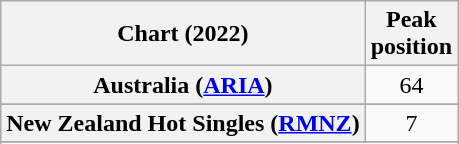<table class="wikitable sortable plainrowheaders" style="text-align:center">
<tr>
<th scope="col">Chart (2022)</th>
<th scope="col">Peak<br>position</th>
</tr>
<tr>
<th scope="row">Australia (<a href='#'>ARIA</a>)</th>
<td>64</td>
</tr>
<tr>
</tr>
<tr>
</tr>
<tr>
</tr>
<tr>
</tr>
<tr>
<th scope="row">New Zealand Hot Singles (<a href='#'>RMNZ</a>)</th>
<td>7</td>
</tr>
<tr>
</tr>
<tr>
</tr>
<tr>
</tr>
<tr>
</tr>
</table>
